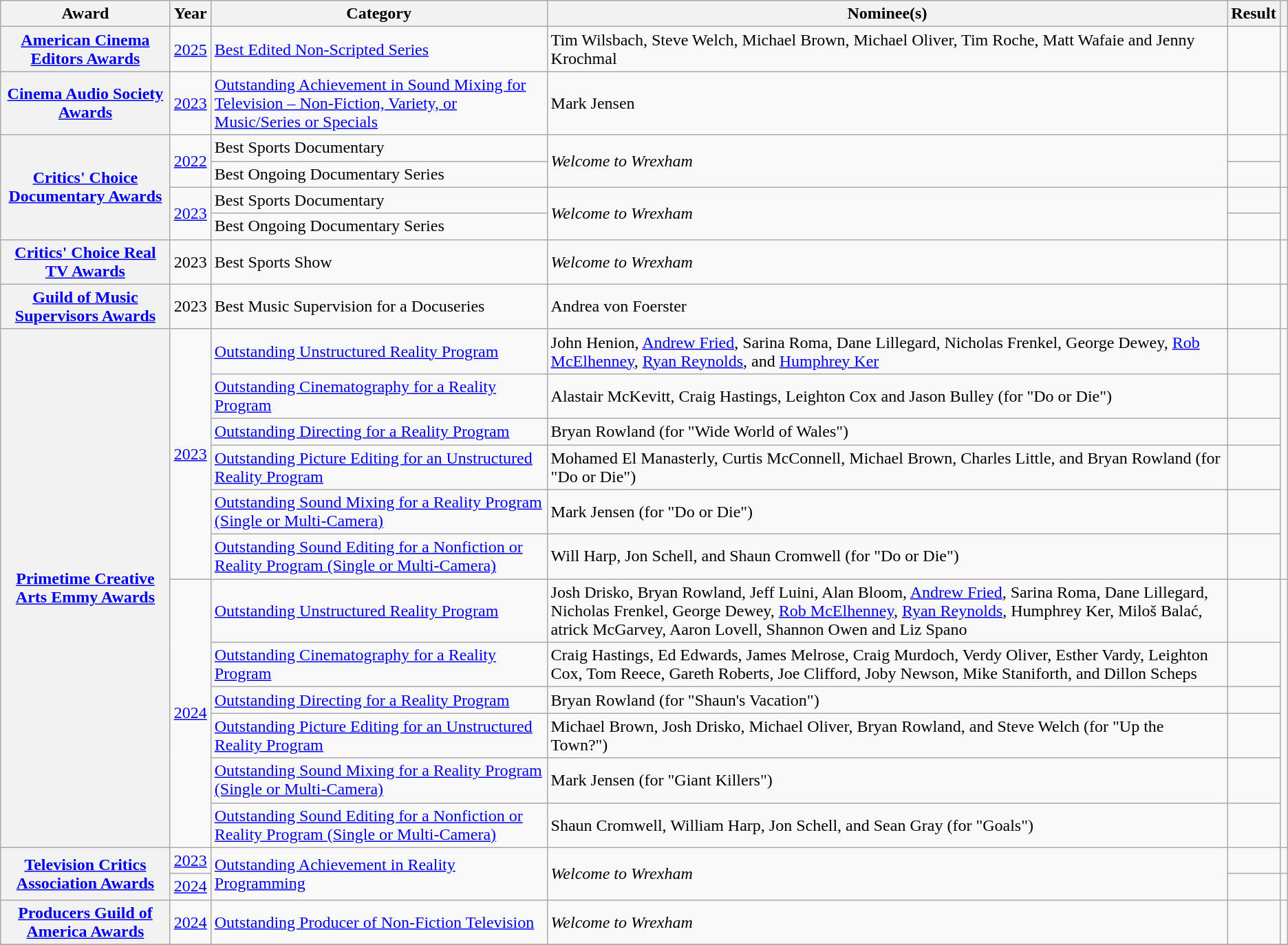<table class="wikitable sortable plainrowheaders">
<tr>
<th scope="col">Award</th>
<th scope="col">Year</th>
<th scope="col">Category</th>
<th scope="col">Nominee(s)</th>
<th scope="col">Result</th>
<th scope="col" class="unsortable"></th>
</tr>
<tr>
<th scope="row"><a href='#'>American Cinema Editors Awards</a></th>
<td><a href='#'>2025</a></td>
<td><a href='#'>Best Edited Non-Scripted Series</a></td>
<td>Tim Wilsbach, Steve Welch, Michael Brown, Michael Oliver, Tim Roche, Matt Wafaie and Jenny Krochmal </td>
<td></td>
<td align="center"></td>
</tr>
<tr>
<th scope="row"><a href='#'>Cinema Audio Society Awards</a></th>
<td><a href='#'>2023</a></td>
<td><a href='#'>Outstanding Achievement in Sound Mixing for Television – Non-Fiction, Variety, or Music/Series or Specials</a></td>
<td>Mark Jensen </td>
<td></td>
<td align="center"></td>
</tr>
<tr>
<th scope="row" rowspan="4"><a href='#'>Critics' Choice Documentary Awards</a></th>
<td rowspan="2"><a href='#'>2022</a></td>
<td>Best Sports Documentary</td>
<td rowspan="2"><em>Welcome to Wrexham</em></td>
<td></td>
<td rowspan="2" style="text-align:center;"></td>
</tr>
<tr>
<td>Best Ongoing Documentary Series</td>
<td></td>
</tr>
<tr>
<td rowspan="2"><a href='#'>2023</a></td>
<td>Best Sports Documentary</td>
<td rowspan="2"><em>Welcome to Wrexham</em></td>
<td></td>
<td rowspan="2" style="text-align:center;"></td>
</tr>
<tr>
<td>Best Ongoing Documentary Series</td>
<td></td>
</tr>
<tr>
<th scope="row"><a href='#'>Critics' Choice Real TV Awards</a></th>
<td>2023</td>
<td>Best Sports Show</td>
<td><em>Welcome to Wrexham</em></td>
<td></td>
<td style="text-align:center;"></td>
</tr>
<tr>
<th scope="row"><a href='#'>Guild of Music Supervisors Awards</a></th>
<td>2023</td>
<td>Best Music Supervision for a Docuseries</td>
<td>Andrea von Foerster</td>
<td></td>
<td style="text-align:center;"></td>
</tr>
<tr>
<th scope="row" rowspan="12"><a href='#'>Primetime Creative Arts Emmy Awards</a></th>
<td rowspan="6"><a href='#'>2023</a></td>
<td><a href='#'>Outstanding Unstructured Reality Program</a></td>
<td>John Henion, <a href='#'>Andrew Fried</a>, Sarina Roma, Dane Lillegard, Nicholas Frenkel, George Dewey, <a href='#'>Rob McElhenney</a>, <a href='#'>Ryan Reynolds</a>, and <a href='#'>Humphrey Ker</a></td>
<td></td>
<td rowspan="6" style="text-align:center;"></td>
</tr>
<tr>
<td><a href='#'>Outstanding Cinematography for a Reality Program</a></td>
<td>Alastair McKevitt, Craig Hastings, Leighton Cox and Jason Bulley (for "Do or Die")</td>
<td></td>
</tr>
<tr>
<td><a href='#'>Outstanding Directing for a Reality Program</a></td>
<td>Bryan Rowland (for "Wide World of Wales")</td>
<td></td>
</tr>
<tr>
<td><a href='#'>Outstanding Picture Editing for an Unstructured Reality Program</a></td>
<td>Mohamed El Manasterly, Curtis McConnell, Michael Brown, Charles Little, and Bryan Rowland (for "Do or Die")</td>
<td></td>
</tr>
<tr>
<td><a href='#'>Outstanding Sound Mixing for a Reality Program (Single or Multi-Camera)</a></td>
<td>Mark Jensen (for "Do or Die")</td>
<td></td>
</tr>
<tr>
<td><a href='#'>Outstanding Sound Editing for a Nonfiction or Reality Program (Single or Multi-Camera)</a></td>
<td>Will Harp, Jon Schell, and Shaun Cromwell (for "Do or Die")</td>
<td></td>
</tr>
<tr>
<td rowspan="6"><a href='#'>2024</a></td>
<td><a href='#'>Outstanding Unstructured Reality Program</a></td>
<td>Josh Drisko, Bryan Rowland, Jeff Luini, Alan Bloom, <a href='#'>Andrew Fried</a>, Sarina Roma, Dane Lillegard, Nicholas Frenkel, George Dewey, <a href='#'>Rob McElhenney</a>, <a href='#'>Ryan Reynolds</a>, Humphrey Ker, Miloš Balać, atrick McGarvey, Aaron Lovell, Shannon Owen and Liz Spano</td>
<td></td>
<td rowspan="6" style="text-align:center;"></td>
</tr>
<tr>
<td><a href='#'>Outstanding Cinematography for a Reality Program</a></td>
<td>Craig Hastings, Ed Edwards, James Melrose, Craig Murdoch, Verdy Oliver, Esther Vardy, Leighton Cox, Tom Reece, Gareth Roberts, Joe Clifford, Joby Newson, Mike Staniforth, and Dillon Scheps</td>
<td></td>
</tr>
<tr>
<td><a href='#'>Outstanding Directing for a Reality Program</a></td>
<td>Bryan Rowland (for "Shaun's Vacation")</td>
<td></td>
</tr>
<tr>
<td><a href='#'>Outstanding Picture Editing for an Unstructured Reality Program</a></td>
<td>Michael Brown, Josh Drisko, Michael Oliver, Bryan Rowland, and Steve Welch (for "Up the Town?")</td>
<td></td>
</tr>
<tr>
<td><a href='#'>Outstanding Sound Mixing for a Reality Program (Single or Multi-Camera)</a></td>
<td>Mark Jensen (for "Giant Killers")</td>
<td></td>
</tr>
<tr>
<td><a href='#'>Outstanding Sound Editing for a Nonfiction or Reality Program (Single or Multi-Camera)</a></td>
<td>Shaun Cromwell, William Harp, Jon Schell, and Sean Gray (for "Goals")</td>
<td></td>
</tr>
<tr>
<th scope="row" rowspan="2"><a href='#'>Television Critics Association Awards</a></th>
<td><a href='#'>2023</a></td>
<td rowspan="2"><a href='#'>Outstanding Achievement in Reality Programming</a></td>
<td rowspan="2"><em>Welcome to Wrexham</em></td>
<td></td>
<td style="text-align:center;"></td>
</tr>
<tr>
<td><a href='#'>2024</a></td>
<td></td>
<td style="text-align:center;"></td>
</tr>
<tr>
<th scope="row"><a href='#'>Producers Guild of America Awards</a></th>
<td><a href='#'>2024</a></td>
<td><a href='#'>Outstanding Producer of Non-Fiction Television</a></td>
<td><em>Welcome to Wrexham</em></td>
<td></td>
<td style="text-align:center;"></td>
</tr>
<tr>
</tr>
</table>
